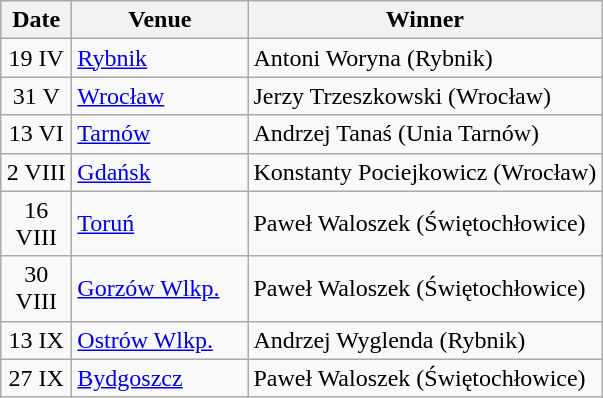<table class=wikitable>
<tr>
<th width=40px>Date</th>
<th width=110px>Venue</th>
<th>Winner</th>
</tr>
<tr>
<td align=center>19 IV</td>
<td><a href='#'>Rybnik</a></td>
<td>Antoni Woryna (Rybnik)</td>
</tr>
<tr>
<td align=center>31 V</td>
<td><a href='#'>Wrocław</a></td>
<td>Jerzy Trzeszkowski (Wrocław)</td>
</tr>
<tr>
<td align=center>13 VI</td>
<td><a href='#'>Tarnów</a></td>
<td>Andrzej Tanaś (Unia Tarnów)</td>
</tr>
<tr>
<td align=center>2 VIII</td>
<td><a href='#'>Gdańsk</a></td>
<td>Konstanty Pociejkowicz (Wrocław)</td>
</tr>
<tr>
<td align=center>16 VIII</td>
<td><a href='#'>Toruń</a></td>
<td>Paweł Waloszek (Świętochłowice)</td>
</tr>
<tr>
<td align=center>30 VIII</td>
<td><a href='#'>Gorzów Wlkp.</a></td>
<td>Paweł Waloszek (Świętochłowice)</td>
</tr>
<tr>
<td align=center>13 IX</td>
<td><a href='#'>Ostrów Wlkp.</a></td>
<td>Andrzej Wyglenda (Rybnik)</td>
</tr>
<tr>
<td align=center>27 IX</td>
<td><a href='#'>Bydgoszcz</a></td>
<td>Paweł Waloszek (Świętochłowice)</td>
</tr>
</table>
